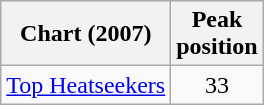<table class="wikitable sortable">
<tr>
<th>Chart (2007)</th>
<th>Peak<br>position</th>
</tr>
<tr>
<td><a href='#'>Top Heatseekers</a></td>
<td style="text-align:center;">33</td>
</tr>
</table>
